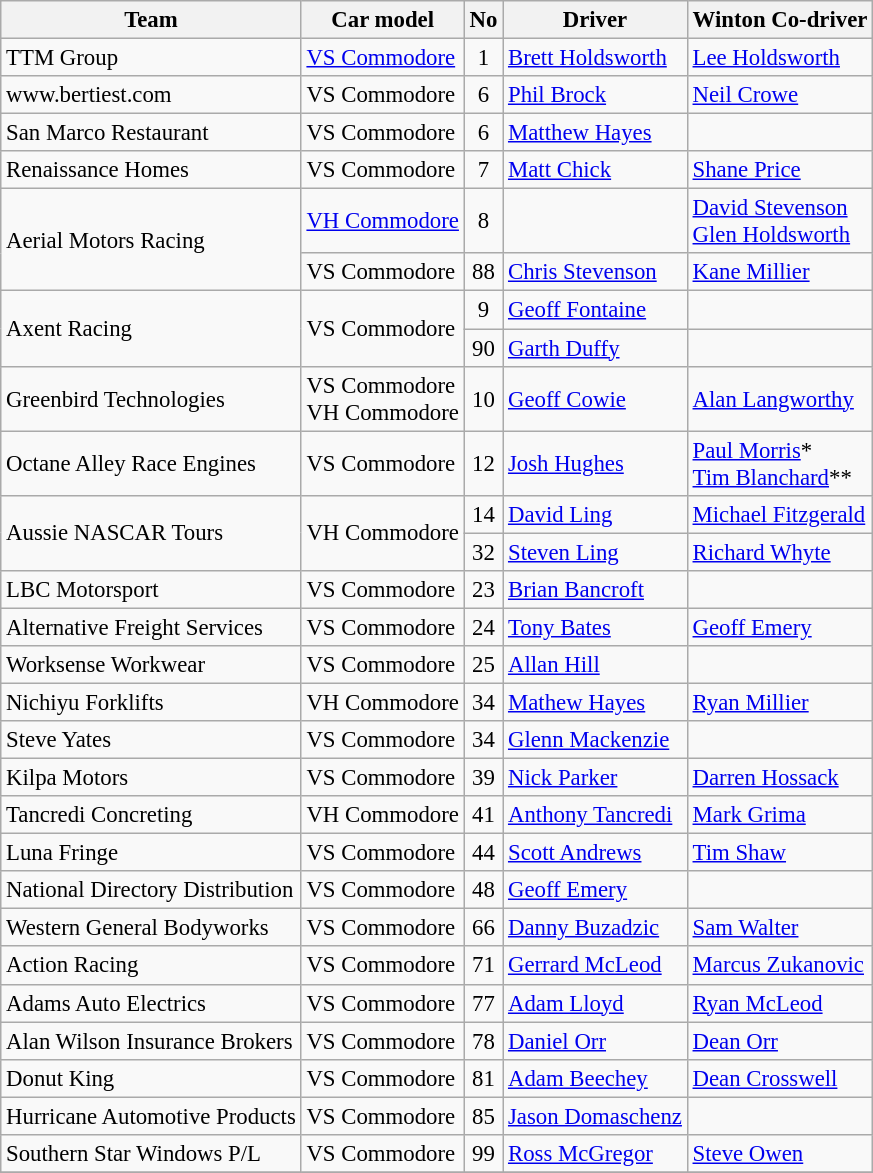<table class="wikitable" style="font-size: 95%;">
<tr>
<th>Team</th>
<th>Car model</th>
<th>No</th>
<th>Driver</th>
<th>Winton Co-driver</th>
</tr>
<tr>
<td>TTM Group</td>
<td><a href='#'>VS Commodore</a></td>
<td align="center">1</td>
<td> <a href='#'>Brett Holdsworth</a></td>
<td> <a href='#'>Lee Holdsworth</a></td>
</tr>
<tr>
<td>www.bertiest.com</td>
<td>VS Commodore</td>
<td align="center">6</td>
<td> <a href='#'>Phil Brock</a></td>
<td> <a href='#'>Neil Crowe</a></td>
</tr>
<tr>
<td>San Marco Restaurant</td>
<td>VS Commodore</td>
<td align="center">6</td>
<td> <a href='#'>Matthew Hayes</a></td>
<td></td>
</tr>
<tr>
<td>Renaissance Homes</td>
<td>VS Commodore</td>
<td align="center">7</td>
<td> <a href='#'>Matt Chick</a></td>
<td> <a href='#'>Shane Price</a></td>
</tr>
<tr>
<td rowspan="2">Aerial Motors Racing</td>
<td><a href='#'>VH Commodore</a></td>
<td align="center">8</td>
<td></td>
<td> <a href='#'>David Stevenson</a><br> <a href='#'>Glen Holdsworth</a></td>
</tr>
<tr>
<td>VS Commodore</td>
<td align="center">88</td>
<td> <a href='#'>Chris Stevenson</a></td>
<td> <a href='#'>Kane Millier</a></td>
</tr>
<tr>
<td rowspan="2">Axent Racing</td>
<td rowspan="2">VS Commodore</td>
<td align="center">9</td>
<td> <a href='#'>Geoff Fontaine</a></td>
<td></td>
</tr>
<tr>
<td align="center">90</td>
<td> <a href='#'>Garth Duffy</a></td>
<td></td>
</tr>
<tr>
<td>Greenbird Technologies</td>
<td>VS Commodore<br>VH Commodore</td>
<td align="center">10</td>
<td> <a href='#'>Geoff Cowie</a></td>
<td> <a href='#'>Alan Langworthy</a></td>
</tr>
<tr>
<td>Octane Alley Race Engines</td>
<td>VS Commodore</td>
<td align="center">12</td>
<td> <a href='#'>Josh Hughes</a></td>
<td> <a href='#'>Paul Morris</a>*<br> <a href='#'>Tim Blanchard</a>**</td>
</tr>
<tr>
<td rowspan="2">Aussie NASCAR Tours</td>
<td rowspan="2">VH Commodore</td>
<td align="center">14</td>
<td> <a href='#'>David Ling</a></td>
<td> <a href='#'>Michael Fitzgerald</a></td>
</tr>
<tr>
<td align="center">32</td>
<td> <a href='#'>Steven Ling</a></td>
<td> <a href='#'>Richard Whyte</a></td>
</tr>
<tr>
<td>LBC Motorsport</td>
<td>VS Commodore</td>
<td align="center">23</td>
<td> <a href='#'>Brian Bancroft</a></td>
<td></td>
</tr>
<tr>
<td>Alternative Freight Services</td>
<td>VS Commodore</td>
<td align="center">24</td>
<td> <a href='#'>Tony Bates</a></td>
<td> <a href='#'>Geoff Emery</a></td>
</tr>
<tr>
<td>Worksense Workwear</td>
<td>VS Commodore</td>
<td align="center">25</td>
<td> <a href='#'>Allan Hill</a></td>
<td></td>
</tr>
<tr>
<td>Nichiyu Forklifts</td>
<td>VH Commodore</td>
<td align="center">34</td>
<td> <a href='#'>Mathew Hayes</a></td>
<td> <a href='#'>Ryan Millier</a></td>
</tr>
<tr>
<td>Steve Yates</td>
<td>VS Commodore</td>
<td align="center">34</td>
<td> <a href='#'>Glenn Mackenzie</a></td>
<td></td>
</tr>
<tr>
<td>Kilpa Motors</td>
<td>VS Commodore</td>
<td align="center">39</td>
<td> <a href='#'>Nick Parker</a></td>
<td> <a href='#'>Darren Hossack</a></td>
</tr>
<tr>
<td>Tancredi Concreting</td>
<td>VH Commodore</td>
<td align="center">41</td>
<td> <a href='#'>Anthony Tancredi</a></td>
<td> <a href='#'>Mark Grima</a></td>
</tr>
<tr>
<td>Luna Fringe</td>
<td>VS Commodore</td>
<td align="center">44</td>
<td> <a href='#'>Scott Andrews</a></td>
<td> <a href='#'>Tim Shaw</a></td>
</tr>
<tr>
<td>National Directory Distribution</td>
<td>VS Commodore</td>
<td align="center">48</td>
<td> <a href='#'>Geoff Emery</a></td>
<td></td>
</tr>
<tr>
<td>Western General Bodyworks</td>
<td>VS Commodore</td>
<td align="center">66</td>
<td> <a href='#'>Danny Buzadzic</a></td>
<td> <a href='#'>Sam Walter</a></td>
</tr>
<tr>
<td>Action Racing</td>
<td>VS Commodore</td>
<td align="center">71</td>
<td> <a href='#'>Gerrard McLeod</a></td>
<td> <a href='#'>Marcus Zukanovic</a></td>
</tr>
<tr>
<td>Adams Auto Electrics</td>
<td>VS Commodore</td>
<td align="center">77</td>
<td> <a href='#'>Adam Lloyd</a></td>
<td> <a href='#'>Ryan McLeod</a></td>
</tr>
<tr>
<td>Alan Wilson Insurance Brokers</td>
<td>VS Commodore</td>
<td align="center">78</td>
<td> <a href='#'>Daniel Orr</a></td>
<td> <a href='#'>Dean Orr</a></td>
</tr>
<tr>
<td>Donut King</td>
<td>VS Commodore</td>
<td align="center">81</td>
<td> <a href='#'>Adam Beechey</a></td>
<td> <a href='#'>Dean Crosswell</a></td>
</tr>
<tr>
<td>Hurricane Automotive Products</td>
<td>VS Commodore</td>
<td align="center">85</td>
<td> <a href='#'>Jason Domaschenz</a></td>
<td></td>
</tr>
<tr>
<td>Southern Star Windows P/L</td>
<td>VS Commodore</td>
<td align="center">99</td>
<td> <a href='#'>Ross McGregor</a></td>
<td> <a href='#'>Steve Owen</a></td>
</tr>
<tr>
</tr>
</table>
